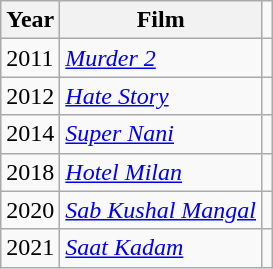<table class="wikitable sortable">
<tr>
<th>Year</th>
<th>Film</th>
</tr>
<tr>
<td>2011</td>
<td><em><a href='#'>Murder 2</a></em></td>
<td></td>
</tr>
<tr>
<td>2012</td>
<td><em><a href='#'>Hate Story</a></em></td>
<td></td>
</tr>
<tr>
<td>2014</td>
<td><em><a href='#'>Super Nani</a></em></td>
<td></td>
</tr>
<tr>
<td>2018</td>
<td><em><a href='#'>Hotel Milan</a></em></td>
<td></td>
</tr>
<tr>
<td>2020</td>
<td><em><a href='#'>Sab Kushal Mangal</a></em></td>
<td></td>
</tr>
<tr>
<td>2021</td>
<td><em><a href='#'>Saat Kadam </a></em></td>
<td></td>
</tr>
</table>
